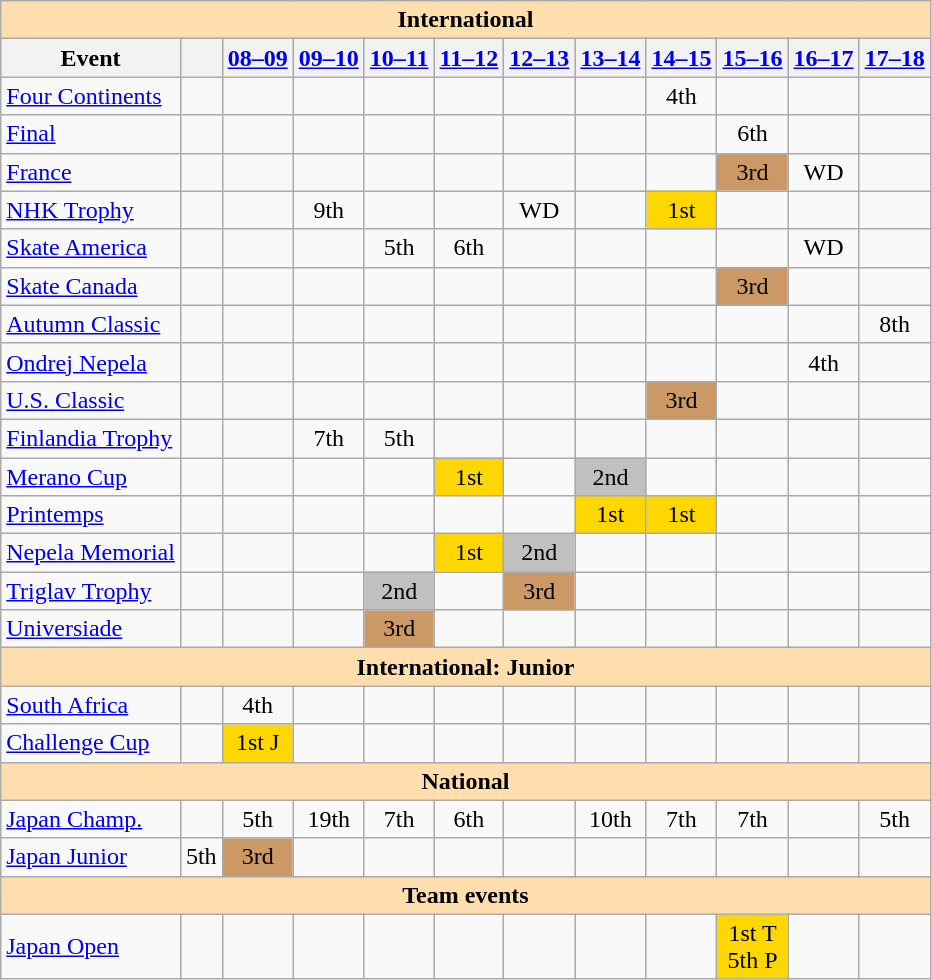<table class="wikitable" style="text-align:center">
<tr>
<th style="background-color: #ffdead; " colspan=12 align=center>International</th>
</tr>
<tr>
<th>Event</th>
<th></th>
<th><a href='#'>08–09</a></th>
<th><a href='#'>09–10</a></th>
<th><a href='#'>10–11</a></th>
<th><a href='#'>11–12</a></th>
<th><a href='#'>12–13</a></th>
<th><a href='#'>13–14</a></th>
<th><a href='#'>14–15</a></th>
<th><a href='#'>15–16</a></th>
<th><a href='#'>16–17</a></th>
<th><a href='#'>17–18</a></th>
</tr>
<tr>
<td align=left><a href='#'>Four Continents</a></td>
<td></td>
<td></td>
<td></td>
<td></td>
<td></td>
<td></td>
<td></td>
<td>4th</td>
<td></td>
<td></td>
<td></td>
</tr>
<tr>
<td align=left> <a href='#'>Final</a></td>
<td></td>
<td></td>
<td></td>
<td></td>
<td></td>
<td></td>
<td></td>
<td></td>
<td>6th</td>
<td></td>
<td></td>
</tr>
<tr>
<td align=left> <a href='#'>France</a></td>
<td></td>
<td></td>
<td></td>
<td></td>
<td></td>
<td></td>
<td></td>
<td></td>
<td bgcolor=cc9966>3rd</td>
<td>WD</td>
<td></td>
</tr>
<tr>
<td align=left> <a href='#'>NHK Trophy</a></td>
<td></td>
<td></td>
<td>9th</td>
<td></td>
<td></td>
<td>WD</td>
<td></td>
<td bgcolor=gold>1st</td>
<td></td>
<td></td>
<td></td>
</tr>
<tr>
<td align=left> <a href='#'>Skate America</a></td>
<td></td>
<td></td>
<td></td>
<td>5th</td>
<td>6th</td>
<td></td>
<td></td>
<td></td>
<td></td>
<td>WD</td>
<td></td>
</tr>
<tr>
<td align=left> <a href='#'>Skate Canada</a></td>
<td></td>
<td></td>
<td></td>
<td></td>
<td></td>
<td></td>
<td></td>
<td></td>
<td bgcolor=cc9966>3rd</td>
<td></td>
<td></td>
</tr>
<tr>
<td align=left> <a href='#'>Autumn Classic</a></td>
<td></td>
<td></td>
<td></td>
<td></td>
<td></td>
<td></td>
<td></td>
<td></td>
<td></td>
<td></td>
<td>8th</td>
</tr>
<tr>
<td align=left> <a href='#'>Ondrej Nepela</a></td>
<td></td>
<td></td>
<td></td>
<td></td>
<td></td>
<td></td>
<td></td>
<td></td>
<td></td>
<td>4th</td>
<td></td>
</tr>
<tr>
<td align=left> <a href='#'>U.S. Classic</a></td>
<td></td>
<td></td>
<td></td>
<td></td>
<td></td>
<td></td>
<td></td>
<td bgcolor=cc9966>3rd</td>
<td></td>
<td></td>
<td></td>
</tr>
<tr>
<td align=left><a href='#'>Finlandia Trophy</a></td>
<td></td>
<td></td>
<td>7th</td>
<td>5th</td>
<td></td>
<td></td>
<td></td>
<td></td>
<td></td>
<td></td>
<td></td>
</tr>
<tr>
<td align=left><a href='#'>Merano Cup</a></td>
<td></td>
<td></td>
<td></td>
<td></td>
<td bgcolor=gold>1st</td>
<td></td>
<td bgcolor=silver>2nd</td>
<td></td>
<td></td>
<td></td>
<td></td>
</tr>
<tr>
<td align=left><a href='#'>Printemps</a></td>
<td></td>
<td></td>
<td></td>
<td></td>
<td></td>
<td></td>
<td bgcolor=gold>1st</td>
<td bgcolor=gold>1st</td>
<td></td>
<td></td>
<td></td>
</tr>
<tr>
<td align=left><a href='#'>Nepela Memorial</a></td>
<td></td>
<td></td>
<td></td>
<td></td>
<td bgcolor=gold>1st</td>
<td bgcolor=silver>2nd</td>
<td></td>
<td></td>
<td></td>
<td></td>
<td></td>
</tr>
<tr>
<td align=left><a href='#'>Triglav Trophy</a></td>
<td></td>
<td></td>
<td></td>
<td bgcolor=silver>2nd</td>
<td></td>
<td bgcolor=cc9966>3rd</td>
<td></td>
<td></td>
<td></td>
<td></td>
<td></td>
</tr>
<tr>
<td align=left><a href='#'>Universiade</a></td>
<td></td>
<td></td>
<td></td>
<td bgcolor=cc9966>3rd</td>
<td></td>
<td></td>
<td></td>
<td></td>
<td></td>
<td></td>
<td></td>
</tr>
<tr>
<th style="background-color: #ffdead; " colspan=12 align=center>International: Junior</th>
</tr>
<tr>
<td align=left> <a href='#'>South Africa</a></td>
<td></td>
<td>4th</td>
<td></td>
<td></td>
<td></td>
<td></td>
<td></td>
<td></td>
<td></td>
<td></td>
<td></td>
</tr>
<tr>
<td align=left><a href='#'>Challenge Cup</a></td>
<td></td>
<td bgcolor=gold>1st J</td>
<td></td>
<td></td>
<td></td>
<td></td>
<td></td>
<td></td>
<td></td>
<td></td>
<td></td>
</tr>
<tr>
<th style="background-color: #ffdead; " colspan=12 align=center>National</th>
</tr>
<tr>
<td align=left><a href='#'>Japan Champ.</a></td>
<td></td>
<td>5th</td>
<td>19th</td>
<td>7th</td>
<td>6th</td>
<td></td>
<td>10th</td>
<td>7th</td>
<td>7th</td>
<td></td>
<td>5th</td>
</tr>
<tr>
<td align=left><a href='#'>Japan Junior</a></td>
<td>5th</td>
<td bgcolor=cc9966>3rd</td>
<td></td>
<td></td>
<td></td>
<td></td>
<td></td>
<td></td>
<td></td>
<td></td>
<td></td>
</tr>
<tr>
<th style="background-color: #ffdead; " colspan=12 align=center>Team events</th>
</tr>
<tr>
<td align=left><a href='#'>Japan Open</a></td>
<td></td>
<td></td>
<td></td>
<td></td>
<td></td>
<td></td>
<td></td>
<td></td>
<td bgcolor=gold>1st T <br> 5th P</td>
<td></td>
<td></td>
</tr>
</table>
